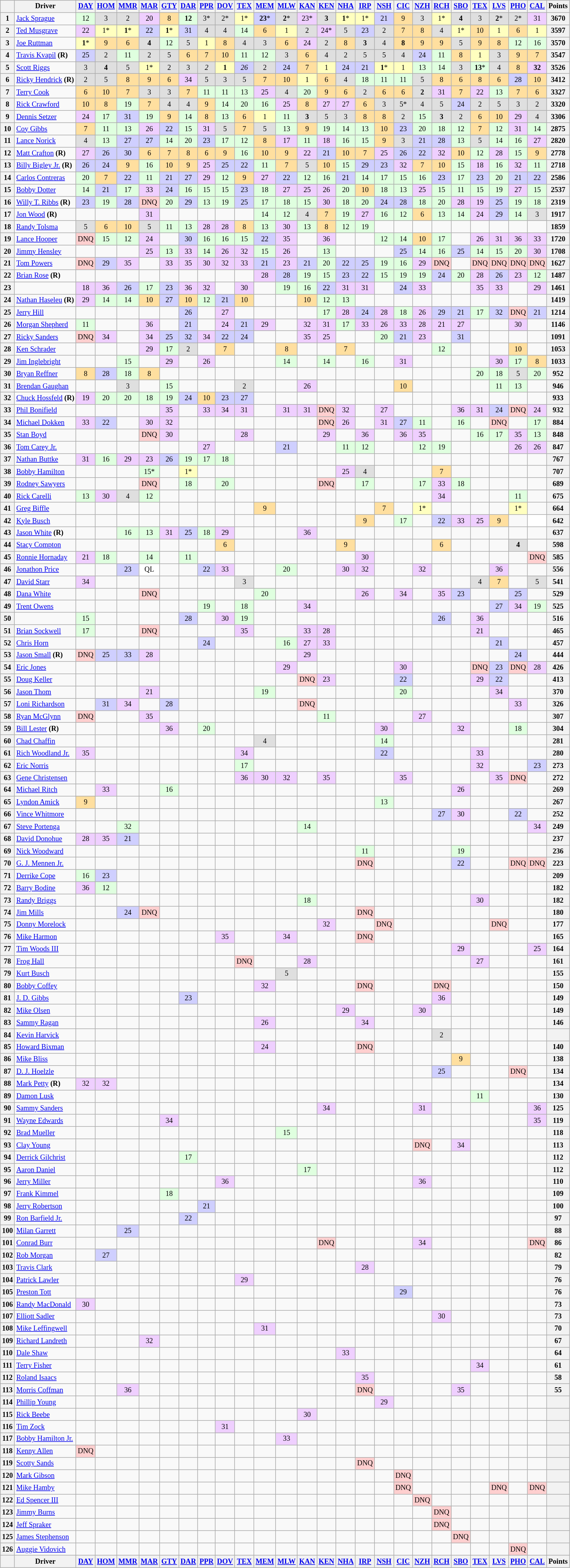<table class="wikitable" style="font-size:77%; text-align:center">
<tr valign="top">
<th valign="middle"></th>
<th valign="middle">Driver</th>
<th><a href='#'>DAY</a></th>
<th><a href='#'>HOM</a></th>
<th><a href='#'>MMR</a></th>
<th><a href='#'>MAR</a></th>
<th><a href='#'>GTY</a></th>
<th><a href='#'>DAR</a></th>
<th><a href='#'>PPR</a></th>
<th><a href='#'>DOV</a></th>
<th><a href='#'>TEX</a></th>
<th><a href='#'>MEM</a></th>
<th><a href='#'>MLW</a></th>
<th><a href='#'>KAN</a></th>
<th><a href='#'>KEN</a></th>
<th><a href='#'>NHA</a></th>
<th><a href='#'>IRP</a></th>
<th><a href='#'>NSH</a></th>
<th><a href='#'>CIC</a></th>
<th><a href='#'>NZH</a></th>
<th><a href='#'>RCH</a></th>
<th><a href='#'>SBO</a></th>
<th><a href='#'>TEX</a></th>
<th><a href='#'>LVS</a></th>
<th><a href='#'>PHO</a></th>
<th><a href='#'>CAL</a></th>
<th valign="middle">Points</th>
</tr>
<tr>
<th>1</th>
<td align="left"><a href='#'>Jack Sprague</a></td>
<td style="background:#DFFFDF;">12</td>
<td style="background:#DFDFDF;">3</td>
<td style="background:#DFDFDF;">2</td>
<td style="background:#EFCFFF;">20</td>
<td style="background:#FFDF9F;">8</td>
<td style="background:#DFFFDF;"><strong>12</strong></td>
<td style="background:#DFDFDF;">3*</td>
<td style="background:#DFDFDF;">2*</td>
<td style="background:#FFFFBF;">1*</td>
<td style="background:#CFCFFF;"><strong>23</strong>*</td>
<td style="background:#DFDFDF;"><strong>2</strong>*</td>
<td style="background:#EFCFFF;">23*</td>
<td style="background:#DFDFDF;"><strong>3</strong></td>
<td style="background:#FFFFBF;"><strong>1</strong>*</td>
<td style="background:#FFFFBF;">1*</td>
<td style="background:#CFCFFF;">21</td>
<td style="background:#FFDF9F;">9</td>
<td style="background:#DFDFDF;">3</td>
<td style="background:#FFFFBF;">1*</td>
<td style="background:#DFDFDF;"><strong>4</strong></td>
<td style="background:#DFDFDF;">3</td>
<td style="background:#DFDFDF;"><strong>2</strong>*</td>
<td style="background:#DFDFDF;">2*</td>
<td style="background:#EFCFFF;">31</td>
<th>3670</th>
</tr>
<tr>
<th>2</th>
<td align="left"><a href='#'>Ted Musgrave</a></td>
<td style="background:#EFCFFF;">22</td>
<td style="background:#FFFFBF;">1*</td>
<td style="background:#FFFFBF;"><strong>1</strong>*</td>
<td style="background:#CFCFFF;">22</td>
<td style="background:#FFFFBF;"><strong>1</strong>*</td>
<td style="background:#CFCFFF;">31</td>
<td style="background:#DFDFDF;">4</td>
<td style="background:#DFDFDF;">4</td>
<td style="background:#DFFFDF;">14</td>
<td style="background:#FFDF9F;">6</td>
<td style="background:#FFFFBF;">1</td>
<td style="background:#DFDFDF;">2</td>
<td style="background:#EFCFFF;">24*</td>
<td style="background:#DFDFDF;">5</td>
<td style="background:#CFCFFF;">23</td>
<td style="background:#DFDFDF;">2</td>
<td style="background:#FFDF9F;">7</td>
<td style="background:#FFDF9F;">8</td>
<td style="background:#DFDFDF;">4</td>
<td style="background:#FFFFBF;">1*</td>
<td style="background:#FFDF9F;">10</td>
<td style="background:#FFFFBF;">1</td>
<td style="background:#FFDF9F;">6</td>
<td style="background:#FFFFBF;">1</td>
<th>3597</th>
</tr>
<tr>
<th>3</th>
<td align="left"><a href='#'>Joe Ruttman</a></td>
<td style="background:#FFFFBF;"><strong>1</strong>*</td>
<td style="background:#FFDF9F;">9</td>
<td style="background:#FFDF9F;">6</td>
<td style="background:#DFDFDF;"><strong>4</strong></td>
<td style="background:#DFFFDF;">12</td>
<td style="background:#DFDFDF;">5</td>
<td style="background:#FFFFBF;">1</td>
<td style="background:#FFDF9F;">8</td>
<td style="background:#DFDFDF;">4</td>
<td style="background:#DFDFDF;">3</td>
<td style="background:#FFDF9F;">6</td>
<td style="background:#EFCFFF;">24</td>
<td style="background:#DFDFDF;">2</td>
<td style="background:#FFDF9F;">8</td>
<td style="background:#DFDFDF;"><strong>3</strong></td>
<td style="background:#DFDFDF;">4</td>
<td style="background:#FFDF9F;"><strong>8</strong></td>
<td style="background:#FFDF9F;">9</td>
<td style="background:#FFDF9F;">9</td>
<td style="background:#DFDFDF;">5</td>
<td style="background:#FFDF9F;">9</td>
<td style="background:#FFDF9F;">8</td>
<td style="background:#DFFFDF;">12</td>
<td style="background:#DFFFDF;">16</td>
<th>3570</th>
</tr>
<tr>
<th>4</th>
<td align="left"><a href='#'>Travis Kvapil</a> <strong>(R)</strong></td>
<td style="background:#CFCFFF;">25</td>
<td style="background:#DFDFDF;">2</td>
<td style="background:#DFFFDF;">11</td>
<td style="background:#DFDFDF;">2</td>
<td style="background:#DFDFDF;">5</td>
<td style="background:#FFDF9F;">6</td>
<td style="background:#FFDF9F;">7</td>
<td style="background:#FFDF9F;">10</td>
<td style="background:#DFFFDF;">11</td>
<td style="background:#DFFFDF;">12</td>
<td style="background:#DFDFDF;">3</td>
<td style="background:#FFDF9F;">6</td>
<td style="background:#DFDFDF;">4</td>
<td style="background:#DFDFDF;">2</td>
<td style="background:#DFDFDF;">5</td>
<td style="background:#DFDFDF;">5</td>
<td style="background:#DFDFDF;">4</td>
<td style="background:#CFCFFF;">24</td>
<td style="background:#DFFFDF;">11</td>
<td style="background:#FFDF9F;">8</td>
<td style="background:#FFFFBF;">1</td>
<td style="background:#DFDFDF;">3</td>
<td style="background:#FFDF9F;">9</td>
<td style="background:#FFDF9F;">7</td>
<th>3547</th>
</tr>
<tr>
<th>5</th>
<td align="left"><a href='#'>Scott Riggs</a></td>
<td style="background:#DFDFDF;">3</td>
<td style="background:#DFDFDF;"><strong>4</strong></td>
<td style="background:#DFDFDF;">5</td>
<td style="background:#FFFFBF;">1*</td>
<td style="background:#DFDFDF;">2</td>
<td style="background:#DFDFDF;">3</td>
<td style="background:#DFDFDF;"><em>2</em></td>
<td style="background:#FFFFBF;"><strong>1</strong></td>
<td style="background:#CFCFFF;"><em>26</em></td>
<td style="background:#DFDFDF;">2</td>
<td style="background:#CFCFFF;">24</td>
<td style="background:#FFDF9F;">7</td>
<td style="background:#FFFFBF;">1</td>
<td style="background:#CFCFFF;">24</td>
<td style="background:#CFCFFF;">21</td>
<td style="background:#FFFFBF;"><strong>1</strong>*</td>
<td style="background:#FFFFBF;">1</td>
<td style="background:#DFFFDF;">13</td>
<td style="background:#DFFFDF;">14</td>
<td style="background:#DFDFDF;">3</td>
<td style="background:#DFFFDF;"><strong>13</strong>*</td>
<td style="background:#DFDFDF;">4</td>
<td style="background:#FFDF9F;">8</td>
<td style="background:#EFCFFF;"><strong>32</strong></td>
<th>3526</th>
</tr>
<tr>
<th>6</th>
<td align="left"><a href='#'>Ricky Hendrick</a> <strong>(R)</strong></td>
<td style="background:#DFDFDF;">2</td>
<td style="background:#DFDFDF;">5</td>
<td style="background:#FFDF9F;">8</td>
<td style="background:#FFDF9F;">9</td>
<td style="background:#FFDF9F;">6</td>
<td style="background:#EFCFFF;">34</td>
<td style="background:#DFDFDF;">5</td>
<td style="background:#DFDFDF;">3</td>
<td style="background:#DFDFDF;">5</td>
<td style="background:#FFDF9F;">7</td>
<td style="background:#FFDF9F;">10</td>
<td style="background:#FFFFBF;">1</td>
<td style="background:#FFDF9F;">6</td>
<td style="background:#DFDFDF;">4</td>
<td style="background:#DFFFDF;">18</td>
<td style="background:#DFFFDF;">11</td>
<td style="background:#DFFFDF;">11</td>
<td style="background:#DFDFDF;">5</td>
<td style="background:#FFDF9F;">8</td>
<td style="background:#FFDF9F;">6</td>
<td style="background:#FFDF9F;">8</td>
<td style="background:#FFDF9F;">6</td>
<td style="background:#CFCFFF;">28</td>
<td style="background:#FFDF9F;">10</td>
<th>3412</th>
</tr>
<tr>
<th>7</th>
<td align="left"><a href='#'>Terry Cook</a></td>
<td style="background:#FFDF9F;">6</td>
<td style="background:#FFDF9F;">10</td>
<td style="background:#FFDF9F;">7</td>
<td style="background:#DFDFDF;">3</td>
<td style="background:#DFDFDF;">3</td>
<td style="background:#FFDF9F;">7</td>
<td style="background:#DFFFDF;">11</td>
<td style="background:#DFFFDF;">11</td>
<td style="background:#DFFFDF;">13</td>
<td style="background:#EFCFFF;">25</td>
<td style="background:#DFDFDF;">4</td>
<td style="background:#DFFFDF;">20</td>
<td style="background:#FFDF9F;">9</td>
<td style="background:#FFDF9F;">6</td>
<td style="background:#DFDFDF;">2</td>
<td style="background:#FFDF9F;">6</td>
<td style="background:#FFDF9F;">6</td>
<td style="background:#DFDFDF;"><strong>2</strong></td>
<td style="background:#EFCFFF;">31</td>
<td style="background:#FFDF9F;">7</td>
<td style="background:#EFCFFF;">22</td>
<td style="background:#DFFFDF;">13</td>
<td style="background:#FFDF9F;">7</td>
<td style="background:#FFDF9F;">6</td>
<th>3327</th>
</tr>
<tr>
<th>8</th>
<td align="left"><a href='#'>Rick Crawford</a></td>
<td style="background:#FFDF9F;">10</td>
<td style="background:#FFDF9F;">8</td>
<td style="background:#DFFFDF;">19</td>
<td style="background:#FFDF9F;">7</td>
<td style="background:#DFDFDF;">4</td>
<td style="background:#DFDFDF;">4</td>
<td style="background:#FFDF9F;">9</td>
<td style="background:#DFFFDF;">14</td>
<td style="background:#DFFFDF;">20</td>
<td style="background:#DFFFDF;">16</td>
<td style="background:#EFCFFF;">25</td>
<td style="background:#FFDF9F;">8</td>
<td style="background:#EFCFFF;">27</td>
<td style="background:#EFCFFF;">27</td>
<td style="background:#FFDF9F;">6</td>
<td style="background:#DFDFDF;">3</td>
<td style="background:#DFDFDF;">5*</td>
<td style="background:#DFDFDF;">4</td>
<td style="background:#DFDFDF;">5</td>
<td style="background:#CFCFFF;">24</td>
<td style="background:#DFDFDF;">2</td>
<td style="background:#DFDFDF;">5</td>
<td style="background:#DFDFDF;">3</td>
<td style="background:#DFDFDF;">2</td>
<th>3320</th>
</tr>
<tr>
<th>9</th>
<td align="left"><a href='#'>Dennis Setzer</a></td>
<td style="background:#EFCFFF;">24</td>
<td style="background:#DFFFDF;">17</td>
<td style="background:#CFCFFF;">31</td>
<td style="background:#DFFFDF;">19</td>
<td style="background:#FFDF9F;">9</td>
<td style="background:#DFFFDF;">14</td>
<td style="background:#FFDF9F;">8</td>
<td style="background:#DFFFDF;">13</td>
<td style="background:#FFDF9F;">6</td>
<td style="background:#FFFFBF;">1</td>
<td style="background:#DFFFDF;">11</td>
<td style="background:#DFDFDF;"><strong>3</strong></td>
<td style="background:#DFDFDF;">5</td>
<td style="background:#DFDFDF;">3</td>
<td style="background:#FFDF9F;">8</td>
<td style="background:#FFDF9F;">8</td>
<td style="background:#DFDFDF;">2</td>
<td style="background:#DFFFDF;">15</td>
<td style="background:#DFDFDF;"><strong>3</strong></td>
<td style="background:#DFDFDF;">2</td>
<td style="background:#FFDF9F;">6</td>
<td style="background:#FFDF9F;">10</td>
<td style="background:#EFCFFF;">29</td>
<td style="background:#DFDFDF;">4</td>
<th>3306</th>
</tr>
<tr>
<th>10</th>
<td align="left"><a href='#'>Coy Gibbs</a></td>
<td style="background:#FFDF9F;">7</td>
<td style="background:#DFFFDF;">11</td>
<td style="background:#DFFFDF;">13</td>
<td style="background:#EFCFFF;">26</td>
<td style="background:#CFCFFF;">22</td>
<td style="background:#DFFFDF;">15</td>
<td style="background:#EFCFFF;">31</td>
<td style="background:#DFDFDF;">5</td>
<td style="background:#FFDF9F;">7</td>
<td style="background:#DFDFDF;">5</td>
<td style="background:#DFFFDF;">13</td>
<td style="background:#FFDF9F;">9</td>
<td style="background:#DFFFDF;">19</td>
<td style="background:#DFFFDF;">14</td>
<td style="background:#DFFFDF;">13</td>
<td style="background:#FFDF9F;">10</td>
<td style="background:#CFCFFF;">23</td>
<td style="background:#DFFFDF;">20</td>
<td style="background:#DFFFDF;">18</td>
<td style="background:#DFFFDF;">12</td>
<td style="background:#FFDF9F;">7</td>
<td style="background:#DFFFDF;">12</td>
<td style="background:#EFCFFF;">31</td>
<td style="background:#DFFFDF;">14</td>
<th>2875</th>
</tr>
<tr>
<th>11</th>
<td align="left"><a href='#'>Lance Norick</a></td>
<td style="background:#DFDFDF;">4</td>
<td style="background:#DFFFDF;">13</td>
<td style="background:#CFCFFF;">27</td>
<td style="background:#CFCFFF;">27</td>
<td style="background:#DFFFDF;">14</td>
<td style="background:#DFFFDF;">20</td>
<td style="background:#CFCFFF;">23</td>
<td style="background:#DFFFDF;">17</td>
<td style="background:#DFFFDF;">12</td>
<td style="background:#FFDF9F;">8</td>
<td style="background:#EFCFFF;">17</td>
<td style="background:#DFFFDF;">11</td>
<td style="background:#EFCFFF;">18</td>
<td style="background:#DFFFDF;">16</td>
<td style="background:#DFFFDF;">15</td>
<td style="background:#FFDF9F;">9</td>
<td style="background:#DFDFDF;">3</td>
<td style="background:#CFCFFF;">21</td>
<td style="background:#CFCFFF;">28</td>
<td style="background:#DFFFDF;">13</td>
<td style="background:#DFDFDF;">5</td>
<td style="background:#DFFFDF;">14</td>
<td style="background:#DFFFDF;">16</td>
<td style="background:#EFCFFF;">27</td>
<th>2820</th>
</tr>
<tr>
<th>12</th>
<td align="left"><a href='#'>Matt Crafton</a> <strong>(R)</strong></td>
<td style="background:#EFCFFF;">27</td>
<td style="background:#CFCFFF;">26</td>
<td style="background:#CFCFFF;">30</td>
<td style="background:#FFDF9F;">6</td>
<td style="background:#FFDF9F;">7</td>
<td style="background:#FFDF9F;">8</td>
<td style="background:#FFDF9F;">6</td>
<td style="background:#FFDF9F;">9</td>
<td style="background:#DFFFDF;">16</td>
<td style="background:#FFDF9F;">10</td>
<td style="background:#FFDF9F;">9</td>
<td style="background:#EFCFFF;">22</td>
<td style="background:#CFCFFF;">21</td>
<td style="background:#FFDF9F;">10</td>
<td style="background:#FFDF9F;">7</td>
<td style="background:#EFCFFF;">25</td>
<td style="background:#CFCFFF;">26</td>
<td style="background:#CFCFFF;">22</td>
<td style="background:#EFCFFF;">32</td>
<td style="background:#FFDF9F;">10</td>
<td style="background:#DFFFDF;">12</td>
<td style="background:#EFCFFF;">28</td>
<td style="background:#DFFFDF;">15</td>
<td style="background:#FFDF9F;">9</td>
<th>2778</th>
</tr>
<tr>
<th>13</th>
<td align="left"><a href='#'>Billy Bigley Jr.</a> <strong>(R)</strong></td>
<td style="background:#CFCFFF;">26</td>
<td style="background:#CFCFFF;">24</td>
<td style="background:#FFDF9F;">9</td>
<td style="background:#DFFFDF;">16</td>
<td style="background:#FFDF9F;">10</td>
<td style="background:#FFDF9F;">9</td>
<td style="background:#EFCFFF;">25</td>
<td style="background:#CFCFFF;">25</td>
<td style="background:#CFCFFF;">22</td>
<td style="background:#DFFFDF;">11</td>
<td style="background:#FFDF9F;">7</td>
<td style="background:#DFDFDF;">5</td>
<td style="background:#FFDF9F;">10</td>
<td style="background:#DFFFDF;">15</td>
<td style="background:#CFCFFF;">29</td>
<td style="background:#CFCFFF;">23</td>
<td style="background:#EFCFFF;">32</td>
<td style="background:#FFDF9F;">7</td>
<td style="background:#FFDF9F;">10</td>
<td style="background:#DFFFDF;">15</td>
<td style="background:#EFCFFF;">18</td>
<td style="background:#DFFFDF;">16</td>
<td style="background:#EFCFFF;">32</td>
<td style="background:#DFFFDF;">11</td>
<th>2718</th>
</tr>
<tr>
<th>14</th>
<td align="left"><a href='#'>Carlos Contreras</a></td>
<td style="background:#DFFFDF;">20</td>
<td style="background:#FFDF9F;">7</td>
<td style="background:#CFCFFF;">22</td>
<td style="background:#DFFFDF;">11</td>
<td style="background:#CFCFFF;">21</td>
<td style="background:#CFCFFF;">27</td>
<td style="background:#EFCFFF;">29</td>
<td style="background:#DFFFDF;">12</td>
<td style="background:#FFDF9F;">9</td>
<td style="background:#EFCFFF;">27</td>
<td style="background:#CFCFFF;">22</td>
<td style="background:#DFFFDF;">12</td>
<td style="background:#DFFFDF;">16</td>
<td style="background:#CFCFFF;">21</td>
<td style="background:#DFFFDF;">14</td>
<td style="background:#DFFFDF;">17</td>
<td style="background:#DFFFDF;">15</td>
<td style="background:#DFFFDF;">16</td>
<td style="background:#CFCFFF;">23</td>
<td style="background:#DFFFDF;">17</td>
<td style="background:#CFCFFF;">23</td>
<td style="background:#DFFFDF;">20</td>
<td style="background:#CFCFFF;">21</td>
<td style="background:#CFCFFF;">22</td>
<th>2586</th>
</tr>
<tr>
<th>15</th>
<td align="left"><a href='#'>Bobby Dotter</a></td>
<td style="background:#DFFFDF;">14</td>
<td style="background:#CFCFFF;">21</td>
<td style="background:#DFFFDF;">17</td>
<td style="background:#EFCFFF;">33</td>
<td style="background:#CFCFFF;">24</td>
<td style="background:#DFFFDF;">16</td>
<td style="background:#DFFFDF;">15</td>
<td style="background:#DFFFDF;">15</td>
<td style="background:#CFCFFF;">23</td>
<td style="background:#DFFFDF;">18</td>
<td style="background:#EFCFFF;">27</td>
<td style="background:#EFCFFF;">25</td>
<td style="background:#EFCFFF;">26</td>
<td style="background:#DFFFDF;">20</td>
<td style="background:#FFDF9F;">10</td>
<td style="background:#DFFFDF;">18</td>
<td style="background:#DFFFDF;">13</td>
<td style="background:#EFCFFF;">25</td>
<td style="background:#DFFFDF;">15</td>
<td style="background:#DFFFDF;">11</td>
<td style="background:#DFFFDF;">15</td>
<td style="background:#DFFFDF;">19</td>
<td style="background:#EFCFFF;">27</td>
<td style="background:#DFFFDF;">15</td>
<th>2537</th>
</tr>
<tr>
<th>16</th>
<td align="left"><a href='#'>Willy T. Ribbs</a> <strong>(R)</strong></td>
<td style="background:#CFCFFF;">23</td>
<td style="background:#DFFFDF;">19</td>
<td style="background:#CFCFFF;">28</td>
<td style="background:#FFCFCF;">DNQ</td>
<td style="background:#DFFFDF;">20</td>
<td style="background:#CFCFFF;">29</td>
<td style="background:#DFFFDF;">13</td>
<td style="background:#DFFFDF;">19</td>
<td style="background:#CFCFFF;">25</td>
<td style="background:#DFFFDF;">17</td>
<td style="background:#DFFFDF;">18</td>
<td style="background:#DFFFDF;">15</td>
<td style="background:#EFCFFF;">30</td>
<td style="background:#DFFFDF;">18</td>
<td style="background:#DFFFDF;">20</td>
<td style="background:#CFCFFF;">24</td>
<td style="background:#CFCFFF;">28</td>
<td style="background:#DFFFDF;">18</td>
<td style="background:#DFFFDF;">20</td>
<td style="background:#EFCFFF;">28</td>
<td style="background:#EFCFFF;">19</td>
<td style="background:#CFCFFF;">25</td>
<td style="background:#DFFFDF;">19</td>
<td style="background:#DFFFDF;">18</td>
<th>2319</th>
</tr>
<tr>
<th>17</th>
<td align="left"><a href='#'>Jon Wood</a> <strong>(R)</strong></td>
<td></td>
<td></td>
<td></td>
<td style="background:#EFCFFF;">31</td>
<td></td>
<td></td>
<td></td>
<td></td>
<td></td>
<td style="background:#DFFFDF;">14</td>
<td style="background:#DFFFDF;">12</td>
<td style="background:#DFDFDF;">4</td>
<td style="background:#FFDF9F;">7</td>
<td style="background:#DFFFDF;">19</td>
<td style="background:#EFCFFF;">27</td>
<td style="background:#DFFFDF;">16</td>
<td style="background:#DFFFDF;">12</td>
<td style="background:#FFDF9F;">6</td>
<td style="background:#DFFFDF;">13</td>
<td style="background:#DFFFDF;">14</td>
<td style="background:#EFCFFF;">24</td>
<td style="background:#CFCFFF;">29</td>
<td style="background:#DFFFDF;">14</td>
<td style="background:#DFDFDF;">3</td>
<th>1917</th>
</tr>
<tr>
<th>18</th>
<td align="left"><a href='#'>Randy Tolsma</a></td>
<td style="background:#DFDFDF;">5</td>
<td style="background:#FFDF9F;">6</td>
<td style="background:#FFDF9F;">10</td>
<td style="background:#DFDFDF;">5</td>
<td style="background:#DFFFDF;">11</td>
<td style="background:#DFFFDF;">13</td>
<td style="background:#EFCFFF;">28</td>
<td style="background:#EFCFFF;">28</td>
<td style="background:#FFDF9F;">8</td>
<td style="background:#DFFFDF;">13</td>
<td style="background:#EFCFFF;">30</td>
<td style="background:#DFFFDF;">13</td>
<td style="background:#FFDF9F;">8</td>
<td style="background:#DFFFDF;">12</td>
<td style="background:#DFFFDF;">19</td>
<td></td>
<td></td>
<td></td>
<td></td>
<td></td>
<td></td>
<td></td>
<td></td>
<td></td>
<th>1859</th>
</tr>
<tr>
<th>19</th>
<td align="left"><a href='#'>Lance Hooper</a></td>
<td style="background:#FFCFCF;">DNQ</td>
<td style="background:#DFFFDF;">15</td>
<td style="background:#DFFFDF;">12</td>
<td style="background:#EFCFFF;">24</td>
<td></td>
<td style="background:#CFCFFF;">30</td>
<td style="background:#DFFFDF;">16</td>
<td style="background:#DFFFDF;">16</td>
<td style="background:#DFFFDF;">15</td>
<td style="background:#CFCFFF;">22</td>
<td style="background:#EFCFFF;">35</td>
<td></td>
<td style="background:#EFCFFF;">36</td>
<td></td>
<td></td>
<td style="background:#DFFFDF;">12</td>
<td style="background:#DFFFDF;">14</td>
<td style="background:#FFDF9F;">10</td>
<td style="background:#DFFFDF;">17</td>
<td></td>
<td style="background:#EFCFFF;">26</td>
<td style="background:#EFCFFF;">31</td>
<td style="background:#EFCFFF;">36</td>
<td style="background:#EFCFFF;">33</td>
<th>1720</th>
</tr>
<tr>
<th>20</th>
<td align="left"><a href='#'>Jimmy Hensley</a></td>
<td></td>
<td></td>
<td></td>
<td style="background:#EFCFFF;">25</td>
<td style="background:#DFFFDF;">13</td>
<td style="background:#EFCFFF;">33</td>
<td style="background:#DFFFDF;">14</td>
<td style="background:#EFCFFF;">26</td>
<td style="background:#EFCFFF;">32</td>
<td style="background:#DFFFDF;">15</td>
<td style="background:#EFCFFF;">26</td>
<td></td>
<td style="background:#DFFFDF;">13</td>
<td></td>
<td></td>
<td></td>
<td style="background:#CFCFFF;">25</td>
<td style="background:#DFFFDF;">14</td>
<td style="background:#DFFFDF;">16</td>
<td style="background:#CFCFFF;">25</td>
<td style="background:#DFFFDF;">14</td>
<td style="background:#DFFFDF;">15</td>
<td style="background:#DFFFDF;">20</td>
<td style="background:#EFCFFF;">30</td>
<th>1708</th>
</tr>
<tr>
<th>21</th>
<td align="left"><a href='#'>Tom Powers</a></td>
<td style="background:#FFCFCF;">DNQ</td>
<td style="background:#CFCFFF;">29</td>
<td style="background:#EFCFFF;">35</td>
<td></td>
<td style="background:#EFCFFF;">33</td>
<td style="background:#EFCFFF;">35</td>
<td style="background:#EFCFFF;">30</td>
<td style="background:#EFCFFF;">32</td>
<td style="background:#EFCFFF;">33</td>
<td style="background:#CFCFFF;">21</td>
<td style="background:#EFCFFF;">23</td>
<td style="background:#CFCFFF;">21</td>
<td style="background:#DFFFDF;">20</td>
<td style="background:#CFCFFF;">22</td>
<td style="background:#CFCFFF;">25</td>
<td style="background:#DFFFDF;">19</td>
<td style="background:#DFFFDF;">16</td>
<td style="background:#EFCFFF;">29</td>
<td style="background:#FFCFCF;">DNQ</td>
<td></td>
<td style="background:#FFCFCF;">DNQ</td>
<td style="background:#FFCFCF;">DNQ</td>
<td style="background:#FFCFCF;">DNQ</td>
<td style="background:#FFCFCF;">DNQ</td>
<th>1627</th>
</tr>
<tr>
<th>22</th>
<td align="left"><a href='#'>Brian Rose</a> <strong>(R)</strong></td>
<td></td>
<td></td>
<td></td>
<td></td>
<td></td>
<td></td>
<td></td>
<td></td>
<td></td>
<td style="background:#EFCFFF;">28</td>
<td style="background:#CFCFFF;">28</td>
<td style="background:#DFFFDF;">19</td>
<td style="background:#DFFFDF;">15</td>
<td style="background:#CFCFFF;">23</td>
<td style="background:#CFCFFF;">22</td>
<td style="background:#DFFFDF;">15</td>
<td style="background:#DFFFDF;">19</td>
<td style="background:#DFFFDF;">19</td>
<td style="background:#CFCFFF;">24</td>
<td style="background:#DFFFDF;">20</td>
<td style="background:#EFCFFF;">28</td>
<td style="background:#CFCFFF;">26</td>
<td style="background:#EFCFFF;">23</td>
<td style="background:#DFFFDF;">12</td>
<th>1487</th>
</tr>
<tr>
<th>23</th>
<td align="left"></td>
<td style="background:#EFCFFF;">18</td>
<td style="background:#EFCFFF;">36</td>
<td style="background:#CFCFFF;">26</td>
<td style="background:#DFFFDF;">17</td>
<td style="background:#CFCFFF;">23</td>
<td style="background:#EFCFFF;">36</td>
<td style="background:#EFCFFF;">32</td>
<td></td>
<td style="background:#EFCFFF;">30</td>
<td></td>
<td style="background:#DFFFDF;">19</td>
<td style="background:#DFFFDF;">16</td>
<td style="background:#CFCFFF;">22</td>
<td style="background:#EFCFFF;">31</td>
<td style="background:#EFCFFF;">31</td>
<td></td>
<td style="background:#CFCFFF;">24</td>
<td style="background:#EFCFFF;">33</td>
<td></td>
<td></td>
<td style="background:#EFCFFF;">35</td>
<td style="background:#EFCFFF;">33</td>
<td></td>
<td style="background:#EFCFFF;">29</td>
<th>1461</th>
</tr>
<tr>
<th>24</th>
<td align="left"><a href='#'>Nathan Haseleu</a> <strong>(R)</strong></td>
<td style="background:#EFCFFF;">29</td>
<td style="background:#DFFFDF;">14</td>
<td style="background:#DFFFDF;">14</td>
<td style="background:#FFDF9F;">10</td>
<td style="background:#CFCFFF;">27</td>
<td style="background:#FFDF9F;">10</td>
<td style="background:#DFFFDF;">12</td>
<td style="background:#CFCFFF;">21</td>
<td style="background:#FFDF9F;">10</td>
<td></td>
<td></td>
<td style="background:#FFDF9F;">10</td>
<td style="background:#DFFFDF;">12</td>
<td style="background:#DFFFDF;">13</td>
<td></td>
<td></td>
<td></td>
<td></td>
<td></td>
<td></td>
<td></td>
<td></td>
<td></td>
<td></td>
<th>1419</th>
</tr>
<tr>
<th>25</th>
<td align="left"><a href='#'>Jerry Hill</a></td>
<td></td>
<td></td>
<td></td>
<td></td>
<td></td>
<td style="background:#CFCFFF;">26</td>
<td></td>
<td style="background:#EFCFFF;">27</td>
<td></td>
<td></td>
<td></td>
<td></td>
<td style="background:#DFFFDF;">17</td>
<td style="background:#EFCFFF;">28</td>
<td style="background:#CFCFFF;">24</td>
<td style="background:#EFCFFF;">28</td>
<td style="background:#DFFFDF;">18</td>
<td style="background:#EFCFFF;">26</td>
<td style="background:#CFCFFF;">29</td>
<td style="background:#CFCFFF;">21</td>
<td style="background:#DFFFDF;">17</td>
<td style="background:#CFCFFF;">32</td>
<td style="background:#FFCFCF;">DNQ</td>
<td style="background:#CFCFFF;">21</td>
<th>1214</th>
</tr>
<tr>
<th>26</th>
<td align="left"><a href='#'>Morgan Shepherd</a></td>
<td style="background:#DFFFDF;">11</td>
<td></td>
<td></td>
<td style="background:#EFCFFF;">36</td>
<td></td>
<td style="background:#CFCFFF;">21</td>
<td></td>
<td style="background:#EFCFFF;">24</td>
<td style="background:#CFCFFF;">21</td>
<td style="background:#EFCFFF;">29</td>
<td></td>
<td style="background:#EFCFFF;">32</td>
<td style="background:#EFCFFF;">31</td>
<td style="background:#DFFFDF;">17</td>
<td style="background:#EFCFFF;">33</td>
<td style="background:#EFCFFF;">26</td>
<td style="background:#EFCFFF;">33</td>
<td style="background:#EFCFFF;">28</td>
<td style="background:#EFCFFF;">21</td>
<td style="background:#EFCFFF;">27</td>
<td></td>
<td></td>
<td style="background:#EFCFFF;">30</td>
<td></td>
<th>1146</th>
</tr>
<tr>
<th>27</th>
<td align="left"><a href='#'>Ricky Sanders</a></td>
<td style="background:#FFCFCF;">DNQ</td>
<td style="background:#EFCFFF;">34</td>
<td></td>
<td style="background:#EFCFFF;">34</td>
<td style="background:#CFCFFF;">25</td>
<td style="background:#CFCFFF;">32</td>
<td style="background:#EFCFFF;">34</td>
<td style="background:#CFCFFF;">22</td>
<td style="background:#CFCFFF;">24</td>
<td></td>
<td></td>
<td style="background:#EFCFFF;">35</td>
<td style="background:#EFCFFF;">25</td>
<td></td>
<td></td>
<td style="background:#DFFFDF;">20</td>
<td style="background:#CFCFFF;">21</td>
<td style="background:#EFCFFF;">23</td>
<td></td>
<td style="background:#CFCFFF;">31</td>
<td></td>
<td></td>
<td></td>
<td></td>
<th>1091</th>
</tr>
<tr>
<th>28</th>
<td align="left"><a href='#'>Ken Schrader</a></td>
<td></td>
<td></td>
<td></td>
<td style="background:#EFCFFF;">29</td>
<td style="background:#DFFFDF;">17</td>
<td style="background:#DFDFDF;">2</td>
<td></td>
<td style="background:#FFDF9F;">7</td>
<td></td>
<td></td>
<td style="background:#FFDF9F;">8</td>
<td></td>
<td></td>
<td style="background:#FFDF9F;">7</td>
<td></td>
<td></td>
<td></td>
<td></td>
<td style="background:#DFFFDF;">12</td>
<td></td>
<td></td>
<td></td>
<td style="background:#FFDF9F;">10</td>
<td></td>
<th>1053</th>
</tr>
<tr>
<th>29</th>
<td align="left"><a href='#'>Jim Inglebright</a></td>
<td></td>
<td></td>
<td style="background:#DFFFDF;">15</td>
<td></td>
<td style="background:#EFCFFF;">29</td>
<td></td>
<td style="background:#EFCFFF;">26</td>
<td></td>
<td></td>
<td></td>
<td style="background:#DFFFDF;">14</td>
<td></td>
<td style="background:#DFFFDF;">14</td>
<td></td>
<td style="background:#DFFFDF;">16</td>
<td></td>
<td style="background:#EFCFFF;">31</td>
<td></td>
<td></td>
<td></td>
<td></td>
<td style="background:#EFCFFF;">30</td>
<td style="background:#DFFFDF;">17</td>
<td style="background:#FFDF9F;">8</td>
<th>1033</th>
</tr>
<tr>
<th>30</th>
<td align="left"><a href='#'>Bryan Reffner</a></td>
<td style="background:#FFDF9F;">8</td>
<td style="background:#CFCFFF;">28</td>
<td style="background:#DFFFDF;">18</td>
<td style="background:#FFDF9F;">8</td>
<td></td>
<td></td>
<td></td>
<td></td>
<td></td>
<td></td>
<td></td>
<td></td>
<td></td>
<td></td>
<td></td>
<td></td>
<td></td>
<td></td>
<td></td>
<td></td>
<td style="background:#DFFFDF;">20</td>
<td style="background:#DFFFDF;">18</td>
<td style="background:#DFDFDF;">5</td>
<td style="background:#DFFFDF;">20</td>
<th>952</th>
</tr>
<tr>
<th>31</th>
<td align="left"><a href='#'>Brendan Gaughan</a></td>
<td></td>
<td></td>
<td style="background:#DFDFDF;">3</td>
<td></td>
<td style="background:#DFFFDF;">15</td>
<td></td>
<td></td>
<td></td>
<td style="background:#DFDFDF;">2</td>
<td></td>
<td></td>
<td style="background:#EFCFFF;">26</td>
<td></td>
<td></td>
<td></td>
<td></td>
<td style="background:#FFDF9F;">10</td>
<td></td>
<td></td>
<td></td>
<td></td>
<td style="background:#DFFFDF;">11</td>
<td style="background:#DFFFDF;">13</td>
<td></td>
<th>946</th>
</tr>
<tr>
<th>32</th>
<td align="left"><a href='#'>Chuck Hossfeld</a> <strong>(R)</strong></td>
<td style="background:#EFCFFF;">19</td>
<td style="background:#DFFFDF;">20</td>
<td style="background:#DFFFDF;">20</td>
<td style="background:#DFFFDF;">18</td>
<td style="background:#DFFFDF;">19</td>
<td style="background:#CFCFFF;">24</td>
<td style="background:#FFDF9F;">10</td>
<td style="background:#CFCFFF;">23</td>
<td style="background:#CFCFFF;">27</td>
<td></td>
<td></td>
<td></td>
<td></td>
<td></td>
<td></td>
<td></td>
<td></td>
<td></td>
<td></td>
<td></td>
<td></td>
<td></td>
<td></td>
<td></td>
<th>933</th>
</tr>
<tr>
<th>33</th>
<td align="left"><a href='#'>Phil Bonifield</a></td>
<td></td>
<td></td>
<td></td>
<td></td>
<td style="background:#EFCFFF;">35</td>
<td></td>
<td style="background:#EFCFFF;">33</td>
<td style="background:#EFCFFF;">34</td>
<td style="background:#EFCFFF;">31</td>
<td></td>
<td style="background:#EFCFFF;">31</td>
<td style="background:#EFCFFF;">31</td>
<td style="background:#FFCFCF;">DNQ</td>
<td style="background:#EFCFFF;">32</td>
<td></td>
<td style="background:#EFCFFF;">27</td>
<td></td>
<td></td>
<td></td>
<td style="background:#EFCFFF;">36</td>
<td style="background:#EFCFFF;">31</td>
<td style="background:#CFCFFF;">24</td>
<td style="background:#FFCFCF;">DNQ</td>
<td style="background:#EFCFFF;">24</td>
<th>932</th>
</tr>
<tr>
<th>34</th>
<td align="left"><a href='#'>Michael Dokken</a></td>
<td style="background:#EFCFFF;">33</td>
<td style="background:#CFCFFF;">22</td>
<td></td>
<td style="background:#EFCFFF;">30</td>
<td style="background:#EFCFFF;">32</td>
<td></td>
<td></td>
<td></td>
<td></td>
<td></td>
<td></td>
<td></td>
<td style="background:#FFCFCF;">DNQ</td>
<td style="background:#EFCFFF;">26</td>
<td></td>
<td style="background:#EFCFFF;">31</td>
<td style="background:#CFCFFF;">27</td>
<td style="background:#DFFFDF;">11</td>
<td></td>
<td style="background:#DFFFDF;">16</td>
<td></td>
<td style="background:#FFCFCF;">DNQ</td>
<td></td>
<td style="background:#DFFFDF;">17</td>
<th>884</th>
</tr>
<tr>
<th>35</th>
<td align="left"><a href='#'>Stan Boyd</a></td>
<td></td>
<td></td>
<td></td>
<td style="background:#FFCFCF;">DNQ</td>
<td style="background:#EFCFFF;">30</td>
<td></td>
<td></td>
<td></td>
<td style="background:#EFCFFF;">28</td>
<td></td>
<td></td>
<td></td>
<td style="background:#EFCFFF;">29</td>
<td></td>
<td style="background:#EFCFFF;">36</td>
<td></td>
<td style="background:#EFCFFF;">36</td>
<td style="background:#EFCFFF;">35</td>
<td></td>
<td></td>
<td style="background:#DFFFDF;">16</td>
<td style="background:#DFFFDF;">17</td>
<td style="background:#EFCFFF;">35</td>
<td style="background:#DFFFDF;">13</td>
<th>848</th>
</tr>
<tr>
<th>36</th>
<td align="left"><a href='#'>Tom Carey Jr.</a></td>
<td></td>
<td></td>
<td></td>
<td></td>
<td></td>
<td></td>
<td style="background:#EFCFFF;">27</td>
<td></td>
<td></td>
<td></td>
<td style="background:#CFCFFF;">21</td>
<td></td>
<td></td>
<td style="background:#DFFFDF;">11</td>
<td style="background:#DFFFDF;">12</td>
<td></td>
<td></td>
<td style="background:#DFFFDF;">12</td>
<td style="background:#DFFFDF;">19</td>
<td></td>
<td></td>
<td></td>
<td style="background:#EFCFFF;">26</td>
<td style="background:#EFCFFF;">26</td>
<th>847</th>
</tr>
<tr>
<th>37</th>
<td align="left"><a href='#'>Nathan Buttke</a></td>
<td style="background:#EFCFFF;">31</td>
<td style="background:#DFFFDF;">16</td>
<td style="background:#EFCFFF;">29</td>
<td style="background:#EFCFFF;">23</td>
<td style="background:#CFCFFF;">26</td>
<td style="background:#DFFFDF;">19</td>
<td style="background:#DFFFDF;">17</td>
<td style="background:#DFFFDF;">18</td>
<td></td>
<td></td>
<td></td>
<td></td>
<td></td>
<td></td>
<td></td>
<td></td>
<td></td>
<td></td>
<td></td>
<td></td>
<td></td>
<td></td>
<td></td>
<td></td>
<th>767</th>
</tr>
<tr>
<th>38</th>
<td align="left"><a href='#'>Bobby Hamilton</a></td>
<td></td>
<td></td>
<td></td>
<td style="background:#DFFFDF;">15*</td>
<td></td>
<td style="background:#FFFFBF;">1*</td>
<td></td>
<td></td>
<td></td>
<td></td>
<td></td>
<td></td>
<td></td>
<td style="background:#EFCFFF;">25</td>
<td style="background:#DFDFDF;">4</td>
<td></td>
<td></td>
<td></td>
<td style="background:#FFDF9F;">7</td>
<td></td>
<td></td>
<td></td>
<td></td>
<td></td>
<th>707</th>
</tr>
<tr>
<th>39</th>
<td align="left"><a href='#'>Rodney Sawyers</a></td>
<td></td>
<td></td>
<td></td>
<td style="background:#FFCFCF;">DNQ</td>
<td></td>
<td style="background:#DFFFDF;">18</td>
<td></td>
<td style="background:#DFFFDF;">20</td>
<td></td>
<td></td>
<td></td>
<td></td>
<td style="background:#FFCFCF;">DNQ</td>
<td></td>
<td style="background:#DFFFDF;">17</td>
<td></td>
<td></td>
<td style="background:#DFFFDF;">17</td>
<td style="background:#EFCFFF;">33</td>
<td style="background:#DFFFDF;">18</td>
<td></td>
<td></td>
<td></td>
<td></td>
<th>689</th>
</tr>
<tr>
<th>40</th>
<td align="left"><a href='#'>Rick Carelli</a></td>
<td style="background:#DFFFDF;">13</td>
<td style="background:#EFCFFF;">30</td>
<td style="background:#DFDFDF;">4</td>
<td style="background:#DFFFDF;">12</td>
<td></td>
<td></td>
<td></td>
<td></td>
<td></td>
<td></td>
<td></td>
<td></td>
<td></td>
<td></td>
<td></td>
<td></td>
<td></td>
<td></td>
<td style="background:#EFCFFF;">34</td>
<td></td>
<td></td>
<td></td>
<td style="background:#DFFFDF;">11</td>
<td></td>
<th>675</th>
</tr>
<tr>
<th>41</th>
<td align="left"><a href='#'>Greg Biffle</a></td>
<td></td>
<td></td>
<td></td>
<td></td>
<td></td>
<td></td>
<td></td>
<td></td>
<td></td>
<td style="background:#FFDF9F;">9</td>
<td></td>
<td></td>
<td></td>
<td></td>
<td></td>
<td style="background:#FFDF9F;">7</td>
<td></td>
<td style="background:#FFFFBF;">1*</td>
<td></td>
<td></td>
<td></td>
<td></td>
<td style="background:#FFFFBF;">1*</td>
<td></td>
<th>664</th>
</tr>
<tr>
<th>42</th>
<td align="left"><a href='#'>Kyle Busch</a></td>
<td></td>
<td></td>
<td></td>
<td></td>
<td></td>
<td></td>
<td></td>
<td></td>
<td></td>
<td></td>
<td></td>
<td></td>
<td></td>
<td></td>
<td style="background:#FFDF9F;">9</td>
<td></td>
<td style="background:#DFFFDF;">17</td>
<td></td>
<td style="background:#CFCFFF;">22</td>
<td style="background:#EFCFFF;">33</td>
<td style="background:#EFCFFF;">25</td>
<td style="background:#FFDF9F;">9</td>
<td></td>
<td style="background:#FFFFFF;"></td>
<th>642</th>
</tr>
<tr>
<th>43</th>
<td align="left"><a href='#'>Jason White</a> <strong>(R)</strong></td>
<td></td>
<td></td>
<td style="background:#DFFFDF;">16</td>
<td style="background:#DFFFDF;">13</td>
<td style="background:#EFCFFF;">31</td>
<td style="background:#CFCFFF;">25</td>
<td style="background:#DFFFDF;">18</td>
<td style="background:#EFCFFF;">29</td>
<td></td>
<td></td>
<td></td>
<td style="background:#EFCFFF;">36</td>
<td></td>
<td></td>
<td></td>
<td></td>
<td></td>
<td></td>
<td></td>
<td></td>
<td></td>
<td></td>
<td></td>
<td></td>
<th>637</th>
</tr>
<tr>
<th>44</th>
<td align="left"><a href='#'>Stacy Compton</a></td>
<td></td>
<td></td>
<td></td>
<td></td>
<td></td>
<td></td>
<td></td>
<td style="background:#FFDF9F;">6</td>
<td></td>
<td></td>
<td></td>
<td></td>
<td></td>
<td style="background:#FFDF9F;">9</td>
<td></td>
<td></td>
<td></td>
<td></td>
<td style="background:#FFDF9F;">6</td>
<td></td>
<td></td>
<td></td>
<td style="background:#DFDFDF;"><strong>4</strong></td>
<td></td>
<th>598</th>
</tr>
<tr>
<th>45</th>
<td align="left"><a href='#'>Ronnie Hornaday</a></td>
<td style="background:#EFCFFF;">21</td>
<td style="background:#DFFFDF;">18</td>
<td></td>
<td style="background:#DFFFDF;">14</td>
<td></td>
<td style="background:#DFFFDF;">11</td>
<td></td>
<td></td>
<td></td>
<td></td>
<td></td>
<td></td>
<td></td>
<td></td>
<td style="background:#EFCFFF;">30</td>
<td></td>
<td></td>
<td></td>
<td></td>
<td></td>
<td></td>
<td></td>
<td></td>
<td style="background:#FFCFCF;">DNQ</td>
<th>585</th>
</tr>
<tr>
<th>46</th>
<td align="left"><a href='#'>Jonathon Price</a></td>
<td></td>
<td></td>
<td style="background:#CFCFFF;">23</td>
<td style="background:#FFFFFF;">QL</td>
<td></td>
<td></td>
<td style="background:#CFCFFF;">22</td>
<td style="background:#EFCFFF;">33</td>
<td></td>
<td></td>
<td style="background:#DFFFDF;">20</td>
<td></td>
<td></td>
<td style="background:#EFCFFF;">30</td>
<td style="background:#EFCFFF;">32</td>
<td></td>
<td></td>
<td style="background:#EFCFFF;">32</td>
<td></td>
<td></td>
<td></td>
<td style="background:#EFCFFF;">36</td>
<td></td>
<td></td>
<th>556</th>
</tr>
<tr>
<th>47</th>
<td align="left"><a href='#'>David Starr</a></td>
<td style="background:#EFCFFF;">34</td>
<td></td>
<td></td>
<td></td>
<td></td>
<td></td>
<td></td>
<td></td>
<td style="background:#DFDFDF;">3</td>
<td></td>
<td></td>
<td></td>
<td></td>
<td></td>
<td></td>
<td></td>
<td></td>
<td></td>
<td></td>
<td></td>
<td style="background:#DFDFDF;">4</td>
<td style="background:#FFDF9F;">7</td>
<td></td>
<td style="background:#DFDFDF;">5</td>
<th>541</th>
</tr>
<tr>
<th>48</th>
<td align="left"><a href='#'>Dana White</a></td>
<td></td>
<td></td>
<td></td>
<td style="background:#FFCFCF;">DNQ</td>
<td></td>
<td></td>
<td></td>
<td></td>
<td></td>
<td style="background:#DFFFDF;">20</td>
<td></td>
<td></td>
<td></td>
<td></td>
<td style="background:#EFCFFF;">26</td>
<td></td>
<td style="background:#EFCFFF;">34</td>
<td></td>
<td style="background:#EFCFFF;">35</td>
<td style="background:#CFCFFF;">23</td>
<td></td>
<td></td>
<td style="background:#CFCFFF;">25</td>
<td></td>
<th>529</th>
</tr>
<tr>
<th>49</th>
<td align="left"><a href='#'>Trent Owens</a></td>
<td></td>
<td></td>
<td></td>
<td></td>
<td></td>
<td></td>
<td style="background:#DFFFDF;">19</td>
<td></td>
<td style="background:#DFFFDF;">18</td>
<td></td>
<td></td>
<td style="background:#EFCFFF;">34</td>
<td></td>
<td></td>
<td></td>
<td></td>
<td></td>
<td></td>
<td></td>
<td></td>
<td></td>
<td style="background:#CFCFFF;">27</td>
<td style="background:#EFCFFF;">34</td>
<td style="background:#DFFFDF;">19</td>
<th>525</th>
</tr>
<tr>
<th>50</th>
<td align="left"></td>
<td style="background:#DFFFDF;">15</td>
<td></td>
<td></td>
<td></td>
<td></td>
<td style="background:#CFCFFF;">28</td>
<td></td>
<td style="background:#EFCFFF;">30</td>
<td style="background:#DFFFDF;">19</td>
<td></td>
<td></td>
<td></td>
<td></td>
<td></td>
<td></td>
<td></td>
<td></td>
<td></td>
<td style="background:#CFCFFF;">26</td>
<td></td>
<td style="background:#EFCFFF;">36</td>
<td></td>
<td></td>
<td></td>
<th>516</th>
</tr>
<tr>
<th>51</th>
<td align="left"><a href='#'>Brian Sockwell</a></td>
<td style="background:#DFFFDF;">17</td>
<td></td>
<td></td>
<td style="background:#FFCFCF;">DNQ</td>
<td></td>
<td></td>
<td></td>
<td></td>
<td style="background:#EFCFFF;">35</td>
<td></td>
<td></td>
<td style="background:#EFCFFF;">33</td>
<td style="background:#EFCFFF;">28</td>
<td></td>
<td></td>
<td></td>
<td></td>
<td></td>
<td></td>
<td></td>
<td style="background:#EFCFFF;">21</td>
<td></td>
<td></td>
<td></td>
<th>465</th>
</tr>
<tr>
<th>52</th>
<td align="left"><a href='#'>Chris Horn</a></td>
<td></td>
<td></td>
<td></td>
<td></td>
<td></td>
<td></td>
<td style="background:#CFCFFF;">24</td>
<td></td>
<td></td>
<td></td>
<td style="background:#DFFFDF;">16</td>
<td style="background:#EFCFFF;">27</td>
<td style="background:#EFCFFF;">33</td>
<td></td>
<td></td>
<td></td>
<td></td>
<td></td>
<td></td>
<td></td>
<td></td>
<td style="background:#CFCFFF;">21</td>
<td></td>
<td></td>
<th>457</th>
</tr>
<tr>
<th>53</th>
<td align="left"><a href='#'>Jason Small</a> <strong>(R)</strong></td>
<td style="background:#FFCFCF;">DNQ</td>
<td style="background:#CFCFFF;">25</td>
<td style="background:#CFCFFF;">33</td>
<td style="background:#EFCFFF;">28</td>
<td></td>
<td></td>
<td></td>
<td></td>
<td></td>
<td></td>
<td></td>
<td style="background:#EFCFFF;">29</td>
<td></td>
<td></td>
<td></td>
<td></td>
<td></td>
<td></td>
<td></td>
<td></td>
<td></td>
<td></td>
<td style="background:#CFCFFF;">24</td>
<td></td>
<th>444</th>
</tr>
<tr>
<th>54</th>
<td align="left"><a href='#'>Eric Jones</a></td>
<td></td>
<td></td>
<td></td>
<td></td>
<td></td>
<td></td>
<td></td>
<td></td>
<td></td>
<td></td>
<td style="background:#EFCFFF;">29</td>
<td></td>
<td></td>
<td></td>
<td></td>
<td></td>
<td style="background:#EFCFFF;">30</td>
<td></td>
<td></td>
<td></td>
<td style="background:#FFCFCF;">DNQ</td>
<td style="background:#CFCFFF;">23</td>
<td style="background:#FFCFCF;">DNQ</td>
<td style="background:#EFCFFF;">28</td>
<th>426</th>
</tr>
<tr>
<th>55</th>
<td align="left"><a href='#'>Doug Keller</a></td>
<td></td>
<td></td>
<td></td>
<td></td>
<td></td>
<td></td>
<td></td>
<td></td>
<td></td>
<td></td>
<td></td>
<td style="background:#FFCFCF;">DNQ</td>
<td style="background:#EFCFFF;">23</td>
<td></td>
<td></td>
<td></td>
<td style="background:#CFCFFF;">22</td>
<td></td>
<td></td>
<td></td>
<td style="background:#EFCFFF;">29</td>
<td style="background:#CFCFFF;">22</td>
<td></td>
<td></td>
<th>413</th>
</tr>
<tr>
<th>56</th>
<td align="left"><a href='#'>Jason Thom</a></td>
<td></td>
<td></td>
<td></td>
<td style="background:#EFCFFF;">21</td>
<td></td>
<td></td>
<td></td>
<td></td>
<td></td>
<td style="background:#DFFFDF;">19</td>
<td></td>
<td></td>
<td></td>
<td></td>
<td></td>
<td></td>
<td style="background:#DFFFDF;">20</td>
<td></td>
<td></td>
<td></td>
<td></td>
<td style="background:#EFCFFF;">34</td>
<td></td>
<td></td>
<th>370</th>
</tr>
<tr>
<th>57</th>
<td align="left"><a href='#'>Loni Richardson</a></td>
<td></td>
<td style="background:#CFCFFF;">31</td>
<td style="background:#EFCFFF;">34</td>
<td></td>
<td style="background:#CFCFFF;">28</td>
<td></td>
<td></td>
<td></td>
<td></td>
<td></td>
<td></td>
<td style="background:#FFCFCF;">DNQ</td>
<td></td>
<td></td>
<td></td>
<td></td>
<td></td>
<td></td>
<td></td>
<td></td>
<td></td>
<td></td>
<td style="background:#EFCFFF;">33</td>
<td></td>
<th>326</th>
</tr>
<tr>
<th>58</th>
<td align="left"><a href='#'>Ryan McGlynn</a></td>
<td style="background:#FFCFCF;">DNQ</td>
<td></td>
<td></td>
<td style="background:#EFCFFF;">35</td>
<td></td>
<td></td>
<td></td>
<td></td>
<td></td>
<td></td>
<td></td>
<td></td>
<td style="background:#DFFFDF;">11</td>
<td></td>
<td></td>
<td></td>
<td></td>
<td style="background:#EFCFFF;">27</td>
<td></td>
<td></td>
<td></td>
<td></td>
<td></td>
<td></td>
<th>307</th>
</tr>
<tr>
<th>59</th>
<td align="left"><a href='#'>Bill Lester</a> <strong>(R)</strong></td>
<td></td>
<td></td>
<td></td>
<td></td>
<td style="background:#EFCFFF;">36</td>
<td></td>
<td style="background:#DFFFDF;">20</td>
<td></td>
<td></td>
<td></td>
<td></td>
<td></td>
<td></td>
<td></td>
<td></td>
<td style="background:#EFCFFF;">30</td>
<td></td>
<td></td>
<td></td>
<td style="background:#EFCFFF;">32</td>
<td></td>
<td></td>
<td style="background:#DFFFDF;">18</td>
<td></td>
<th>304</th>
</tr>
<tr>
<th>60</th>
<td align="left"><a href='#'>Chad Chaffin</a></td>
<td></td>
<td></td>
<td></td>
<td></td>
<td></td>
<td></td>
<td></td>
<td></td>
<td></td>
<td style="background:#DFDFDF;">4</td>
<td></td>
<td></td>
<td></td>
<td></td>
<td></td>
<td style="background:#DFFFDF;">14</td>
<td></td>
<td></td>
<td></td>
<td></td>
<td></td>
<td></td>
<td></td>
<td></td>
<th>281</th>
</tr>
<tr>
<th>61</th>
<td align="left"><a href='#'>Rich Woodland Jr.</a></td>
<td style="background:#EFCFFF;">35</td>
<td></td>
<td></td>
<td></td>
<td></td>
<td></td>
<td></td>
<td></td>
<td style="background:#EFCFFF;">34</td>
<td></td>
<td></td>
<td></td>
<td></td>
<td></td>
<td></td>
<td style="background:#CFCFFF;">22</td>
<td></td>
<td></td>
<td></td>
<td></td>
<td style="background:#EFCFFF;">33</td>
<td></td>
<td></td>
<td></td>
<th>280</th>
</tr>
<tr>
<th>62</th>
<td align="left"><a href='#'>Eric Norris</a></td>
<td></td>
<td></td>
<td></td>
<td></td>
<td></td>
<td></td>
<td></td>
<td></td>
<td style="background:#DFFFDF;">17</td>
<td></td>
<td></td>
<td></td>
<td></td>
<td></td>
<td></td>
<td></td>
<td></td>
<td></td>
<td></td>
<td></td>
<td style="background:#EFCFFF;">32</td>
<td></td>
<td></td>
<td style="background:#CFCFFF;">23</td>
<th>273</th>
</tr>
<tr>
<th>63</th>
<td align="left"><a href='#'>Gene Christensen</a></td>
<td></td>
<td></td>
<td></td>
<td></td>
<td></td>
<td></td>
<td></td>
<td></td>
<td style="background:#EFCFFF;">36</td>
<td style="background:#EFCFFF;">30</td>
<td style="background:#EFCFFF;">32</td>
<td></td>
<td style="background:#EFCFFF;">35</td>
<td></td>
<td></td>
<td></td>
<td style="background:#EFCFFF;">35</td>
<td></td>
<td></td>
<td></td>
<td></td>
<td style="background:#EFCFFF;">35</td>
<td style="background:#FFCFCF;">DNQ</td>
<td></td>
<th>272</th>
</tr>
<tr>
<th>64</th>
<td align="left"><a href='#'>Michael Ritch</a></td>
<td></td>
<td style="background:#EFCFFF;">33</td>
<td></td>
<td></td>
<td style="background:#DFFFDF;">16</td>
<td></td>
<td></td>
<td></td>
<td></td>
<td></td>
<td></td>
<td></td>
<td></td>
<td></td>
<td></td>
<td></td>
<td></td>
<td></td>
<td></td>
<td style="background:#EFCFFF;">26</td>
<td></td>
<td></td>
<td></td>
<td></td>
<th>269</th>
</tr>
<tr>
<th>65</th>
<td align="left"><a href='#'>Lyndon Amick</a></td>
<td style="background:#FFDF9F;">9</td>
<td></td>
<td></td>
<td></td>
<td></td>
<td></td>
<td></td>
<td></td>
<td></td>
<td></td>
<td></td>
<td></td>
<td></td>
<td></td>
<td></td>
<td style="background:#DFFFDF;">13</td>
<td></td>
<td></td>
<td></td>
<td></td>
<td></td>
<td></td>
<td></td>
<td></td>
<th>267</th>
</tr>
<tr>
<th>66</th>
<td align="left"><a href='#'>Vince Whitmore</a></td>
<td></td>
<td></td>
<td></td>
<td></td>
<td></td>
<td></td>
<td></td>
<td></td>
<td></td>
<td></td>
<td></td>
<td></td>
<td></td>
<td></td>
<td></td>
<td></td>
<td></td>
<td></td>
<td style="background:#CFCFFF;">27</td>
<td style="background:#EFCFFF;">30</td>
<td></td>
<td></td>
<td style="background:#CFCFFF;">22</td>
<td></td>
<th>252</th>
</tr>
<tr>
<th>67</th>
<td align="left"><a href='#'>Steve Portenga</a></td>
<td></td>
<td></td>
<td style="background:#DFFFDF;">32</td>
<td></td>
<td></td>
<td></td>
<td></td>
<td></td>
<td></td>
<td></td>
<td></td>
<td style="background:#DFFFDF;">14</td>
<td></td>
<td></td>
<td></td>
<td></td>
<td></td>
<td></td>
<td></td>
<td></td>
<td></td>
<td></td>
<td></td>
<td style="background:#EFCFFF;">34</td>
<th>249</th>
</tr>
<tr>
<th>68</th>
<td align="left"><a href='#'>David Donohue</a></td>
<td style="background:#EFCFFF;">28</td>
<td style="background:#EFCFFF;">35</td>
<td style="background:#CFCFFF;">21</td>
<td></td>
<td></td>
<td></td>
<td></td>
<td></td>
<td></td>
<td></td>
<td></td>
<td></td>
<td></td>
<td></td>
<td></td>
<td></td>
<td></td>
<td></td>
<td></td>
<td></td>
<td></td>
<td></td>
<td></td>
<td></td>
<th>237</th>
</tr>
<tr>
<th>69</th>
<td align="left"><a href='#'>Nick Woodward</a></td>
<td></td>
<td></td>
<td></td>
<td></td>
<td></td>
<td></td>
<td></td>
<td></td>
<td></td>
<td></td>
<td></td>
<td></td>
<td></td>
<td></td>
<td style="background:#DFFFDF;">11</td>
<td></td>
<td></td>
<td></td>
<td></td>
<td style="background:#DFFFDF;">19</td>
<td></td>
<td></td>
<td></td>
<td></td>
<th>236</th>
</tr>
<tr>
<th>70</th>
<td align="left"><a href='#'>G. J. Mennen Jr.</a></td>
<td></td>
<td></td>
<td></td>
<td></td>
<td></td>
<td></td>
<td></td>
<td></td>
<td></td>
<td></td>
<td></td>
<td></td>
<td></td>
<td></td>
<td style="background:#FFCFCF;">DNQ</td>
<td></td>
<td></td>
<td></td>
<td></td>
<td style="background:#CFCFFF;">22</td>
<td></td>
<td></td>
<td style="background:#FFCFCF;">DNQ</td>
<td style="background:#FFCFCF;">DNQ</td>
<th>223</th>
</tr>
<tr>
<th>71</th>
<td align="left"><a href='#'>Derrike Cope</a></td>
<td style="background:#DFFFDF;">16</td>
<td style="background:#CFCFFF;">23</td>
<td></td>
<td></td>
<td></td>
<td></td>
<td></td>
<td></td>
<td></td>
<td></td>
<td></td>
<td></td>
<td></td>
<td></td>
<td></td>
<td></td>
<td></td>
<td></td>
<td></td>
<td></td>
<td></td>
<td></td>
<td></td>
<td></td>
<th>209</th>
</tr>
<tr>
<th>72</th>
<td align="left"><a href='#'>Barry Bodine</a></td>
<td style="background:#EFCFFF;">36</td>
<td style="background:#DFFFDF;">12</td>
<td></td>
<td></td>
<td></td>
<td></td>
<td></td>
<td></td>
<td></td>
<td></td>
<td></td>
<td></td>
<td></td>
<td></td>
<td></td>
<td></td>
<td></td>
<td></td>
<td></td>
<td></td>
<td></td>
<td></td>
<td></td>
<td></td>
<th>182</th>
</tr>
<tr>
<th>73</th>
<td align="left"><a href='#'>Randy Briggs</a></td>
<td></td>
<td></td>
<td></td>
<td></td>
<td></td>
<td></td>
<td></td>
<td></td>
<td></td>
<td></td>
<td></td>
<td style="background:#DFFFDF;">18</td>
<td></td>
<td></td>
<td></td>
<td></td>
<td></td>
<td></td>
<td></td>
<td></td>
<td style="background:#EFCFFF;">30</td>
<td></td>
<td></td>
<td></td>
<th>182</th>
</tr>
<tr>
<th>74</th>
<td align="left"><a href='#'>Jim Mills</a></td>
<td></td>
<td></td>
<td style="background:#CFCFFF;">24</td>
<td style="background:#FFCFCF;">DNQ</td>
<td></td>
<td></td>
<td></td>
<td></td>
<td></td>
<td></td>
<td></td>
<td></td>
<td></td>
<td></td>
<td style="background:#FFCFCF;">DNQ</td>
<td></td>
<td></td>
<td></td>
<td></td>
<td></td>
<td></td>
<td></td>
<td></td>
<td></td>
<th>180</th>
</tr>
<tr>
<th>75</th>
<td align="left"><a href='#'>Donny Morelock</a></td>
<td></td>
<td></td>
<td></td>
<td></td>
<td></td>
<td></td>
<td></td>
<td></td>
<td></td>
<td></td>
<td></td>
<td></td>
<td style="background:#EFCFFF;">32</td>
<td></td>
<td></td>
<td style="background:#FFCFCF;">DNQ</td>
<td></td>
<td></td>
<td></td>
<td></td>
<td></td>
<td style="background:#FFCFCF;">DNQ</td>
<td></td>
<td></td>
<th>177</th>
</tr>
<tr>
<th>76</th>
<td align="left"><a href='#'>Mike Harmon</a></td>
<td></td>
<td></td>
<td></td>
<td></td>
<td></td>
<td></td>
<td></td>
<td style="background:#EFCFFF;">35</td>
<td></td>
<td></td>
<td style="background:#EFCFFF;">34</td>
<td></td>
<td></td>
<td></td>
<td style="background:#FFCFCF;">DNQ</td>
<td></td>
<td></td>
<td></td>
<td></td>
<td></td>
<td></td>
<td></td>
<td></td>
<td></td>
<th>165</th>
</tr>
<tr>
<th>77</th>
<td align="left"><a href='#'>Tim Woods III</a></td>
<td></td>
<td></td>
<td></td>
<td></td>
<td></td>
<td></td>
<td></td>
<td></td>
<td></td>
<td></td>
<td></td>
<td></td>
<td></td>
<td></td>
<td></td>
<td></td>
<td></td>
<td></td>
<td></td>
<td style="background:#EFCFFF;">29</td>
<td></td>
<td></td>
<td></td>
<td style="background:#EFCFFF;">25</td>
<th>164</th>
</tr>
<tr>
<th>78</th>
<td align="left"><a href='#'>Frog Hall</a></td>
<td></td>
<td></td>
<td></td>
<td></td>
<td></td>
<td></td>
<td></td>
<td></td>
<td style="background:#FFCFCF;">DNQ</td>
<td></td>
<td></td>
<td style="background:#EFCFFF;">28</td>
<td></td>
<td></td>
<td></td>
<td></td>
<td></td>
<td></td>
<td></td>
<td></td>
<td style="background:#EFCFFF;">27</td>
<td></td>
<td></td>
<td></td>
<th>161</th>
</tr>
<tr>
<th>79</th>
<td align="Left"><a href='#'>Kurt Busch</a></td>
<td></td>
<td></td>
<td></td>
<td></td>
<td></td>
<td></td>
<td></td>
<td></td>
<td></td>
<td></td>
<td style="background:#DFDFDF;">5</td>
<td></td>
<td></td>
<td></td>
<td></td>
<td></td>
<td></td>
<td></td>
<td></td>
<td></td>
<td></td>
<td></td>
<td></td>
<td></td>
<th>155</th>
</tr>
<tr>
<th>80</th>
<td align="left"><a href='#'>Bobby Coffey</a></td>
<td></td>
<td></td>
<td></td>
<td></td>
<td></td>
<td></td>
<td></td>
<td></td>
<td></td>
<td style="background:#EFCFFF;">32</td>
<td></td>
<td></td>
<td></td>
<td></td>
<td style="background:#FFCFCF;">DNQ</td>
<td></td>
<td></td>
<td></td>
<td style="background:#FFCFCF;">DNQ</td>
<td></td>
<td></td>
<td></td>
<td></td>
<td></td>
<th>150</th>
</tr>
<tr>
<th>81</th>
<td align="left"><a href='#'>J. D. Gibbs</a></td>
<td></td>
<td></td>
<td></td>
<td></td>
<td></td>
<td style="background:#CFCFFF;">23</td>
<td></td>
<td></td>
<td></td>
<td></td>
<td></td>
<td></td>
<td></td>
<td></td>
<td></td>
<td></td>
<td></td>
<td></td>
<td style="background:#EFCFFF;">36</td>
<td></td>
<td></td>
<td></td>
<td></td>
<td></td>
<th>149</th>
</tr>
<tr>
<th>82</th>
<td align="left"><a href='#'>Mike Olsen</a></td>
<td></td>
<td></td>
<td></td>
<td></td>
<td></td>
<td></td>
<td></td>
<td></td>
<td></td>
<td></td>
<td></td>
<td></td>
<td></td>
<td style="background:#EFCFFF;">29</td>
<td></td>
<td></td>
<td></td>
<td style="background:#EFCFFF;">30</td>
<td></td>
<td></td>
<td></td>
<td></td>
<td></td>
<td></td>
<th>149</th>
</tr>
<tr>
<th>83</th>
<td align="left"><a href='#'>Sammy Ragan</a></td>
<td></td>
<td></td>
<td></td>
<td></td>
<td></td>
<td></td>
<td></td>
<td></td>
<td></td>
<td style="background:#EFCFFF;">26</td>
<td></td>
<td></td>
<td></td>
<td></td>
<td style="background:#EFCFFF;">34</td>
<td></td>
<td></td>
<td></td>
<td></td>
<td></td>
<td></td>
<td></td>
<td></td>
<td></td>
<th>146</th>
</tr>
<tr>
<th>84</th>
<td align="left"><a href='#'>Kevin Harvick</a></td>
<td></td>
<td></td>
<td></td>
<td></td>
<td></td>
<td></td>
<td></td>
<td></td>
<td></td>
<td></td>
<td></td>
<td></td>
<td></td>
<td></td>
<td></td>
<td></td>
<td></td>
<td></td>
<td style="background:#DFDFDF;">2</td>
<td></td>
<td></td>
<td></td>
<td></td>
<td></td>
<th></th>
</tr>
<tr>
<th>85</th>
<td align="left"><a href='#'>Howard Bixman</a></td>
<td></td>
<td></td>
<td></td>
<td></td>
<td></td>
<td></td>
<td></td>
<td></td>
<td></td>
<td style="background:#EFCFFF;">24</td>
<td></td>
<td></td>
<td></td>
<td></td>
<td style="background:#FFCFCF;">DNQ</td>
<td></td>
<td></td>
<td></td>
<td></td>
<td></td>
<td></td>
<td></td>
<td></td>
<td></td>
<th>140</th>
</tr>
<tr>
<th>86</th>
<td align="left"><a href='#'>Mike Bliss</a></td>
<td></td>
<td></td>
<td></td>
<td></td>
<td></td>
<td></td>
<td></td>
<td></td>
<td></td>
<td></td>
<td></td>
<td></td>
<td></td>
<td></td>
<td></td>
<td></td>
<td></td>
<td></td>
<td></td>
<td style="background:#FFDF9F;">9</td>
<td></td>
<td></td>
<td></td>
<td></td>
<th>138</th>
</tr>
<tr>
<th>87</th>
<td align="left"><a href='#'>D. J. Hoelzle</a></td>
<td></td>
<td></td>
<td></td>
<td></td>
<td></td>
<td></td>
<td></td>
<td></td>
<td></td>
<td></td>
<td></td>
<td></td>
<td></td>
<td></td>
<td></td>
<td></td>
<td></td>
<td></td>
<td style="background:#CFCFFF;">25</td>
<td></td>
<td></td>
<td></td>
<td style="background:#FFCFCF;">DNQ</td>
<td></td>
<th>134</th>
</tr>
<tr>
<th>88</th>
<td align="left"><a href='#'>Mark Petty</a> <strong>(R)</strong></td>
<td style="background:#EFCFFF;">32</td>
<td style="background:#EFCFFF;">32</td>
<td></td>
<td></td>
<td></td>
<td></td>
<td></td>
<td></td>
<td></td>
<td></td>
<td></td>
<td></td>
<td></td>
<td></td>
<td></td>
<td></td>
<td></td>
<td></td>
<td></td>
<td></td>
<td></td>
<td></td>
<td></td>
<td></td>
<th>134</th>
</tr>
<tr>
<th>89</th>
<td align="left"><a href='#'>Damon Lusk</a></td>
<td></td>
<td></td>
<td></td>
<td></td>
<td></td>
<td></td>
<td></td>
<td></td>
<td></td>
<td></td>
<td></td>
<td></td>
<td></td>
<td></td>
<td></td>
<td></td>
<td></td>
<td></td>
<td></td>
<td></td>
<td style="background:#DFFFDF;">11</td>
<td></td>
<td></td>
<td></td>
<th>130</th>
</tr>
<tr>
<th>90</th>
<td align="left"><a href='#'>Sammy Sanders</a></td>
<td></td>
<td></td>
<td></td>
<td></td>
<td></td>
<td></td>
<td></td>
<td></td>
<td></td>
<td></td>
<td></td>
<td></td>
<td style="background:#EFCFFF;">34</td>
<td></td>
<td></td>
<td></td>
<td></td>
<td style="background:#EFCFFF;">31</td>
<td></td>
<td></td>
<td></td>
<td></td>
<td></td>
<td style="background:#EFCFFF;">36</td>
<th>125</th>
</tr>
<tr>
<th>91</th>
<td align="left"><a href='#'>Wayne Edwards</a></td>
<td></td>
<td></td>
<td></td>
<td></td>
<td style="background:#EFCFFF;">34</td>
<td></td>
<td></td>
<td></td>
<td></td>
<td></td>
<td></td>
<td></td>
<td></td>
<td></td>
<td></td>
<td></td>
<td></td>
<td></td>
<td></td>
<td></td>
<td></td>
<td></td>
<td></td>
<td style="background:#EFCFFF;">35</td>
<th>119</th>
</tr>
<tr>
<th>92</th>
<td align="left"><a href='#'>Brad Mueller</a></td>
<td></td>
<td></td>
<td></td>
<td></td>
<td></td>
<td></td>
<td></td>
<td></td>
<td></td>
<td></td>
<td style="background:#DFFFDF;">15</td>
<td></td>
<td></td>
<td></td>
<td></td>
<td></td>
<td></td>
<td></td>
<td></td>
<td></td>
<td></td>
<td></td>
<td></td>
<td></td>
<th>118</th>
</tr>
<tr>
<th>93</th>
<td align="left"><a href='#'>Clay Young</a></td>
<td></td>
<td></td>
<td></td>
<td></td>
<td></td>
<td></td>
<td></td>
<td></td>
<td></td>
<td></td>
<td></td>
<td></td>
<td></td>
<td></td>
<td></td>
<td></td>
<td></td>
<td style="background:#FFCFCF;">DNQ</td>
<td></td>
<td style="background:#EFCFFF;">34</td>
<td></td>
<td></td>
<td></td>
<td></td>
<th>113</th>
</tr>
<tr>
<th>94</th>
<td align="left"><a href='#'>Derrick Gilchrist</a></td>
<td></td>
<td></td>
<td></td>
<td></td>
<td></td>
<td style="background:#DFFFDF;">17</td>
<td></td>
<td></td>
<td></td>
<td></td>
<td></td>
<td></td>
<td></td>
<td></td>
<td></td>
<td></td>
<td></td>
<td></td>
<td></td>
<td></td>
<td></td>
<td></td>
<td></td>
<td></td>
<th>112</th>
</tr>
<tr>
<th>95</th>
<td align="left"><a href='#'>Aaron Daniel</a></td>
<td></td>
<td></td>
<td></td>
<td></td>
<td></td>
<td></td>
<td></td>
<td></td>
<td></td>
<td></td>
<td></td>
<td style="background:#DFFFDF;">17</td>
<td></td>
<td></td>
<td></td>
<td></td>
<td></td>
<td></td>
<td></td>
<td></td>
<td></td>
<td></td>
<td></td>
<td></td>
<th>112</th>
</tr>
<tr>
<th>96</th>
<td align="left"><a href='#'>Jerry Miller</a></td>
<td></td>
<td></td>
<td></td>
<td></td>
<td></td>
<td></td>
<td></td>
<td style="background:#EFCFFF;">36</td>
<td></td>
<td></td>
<td></td>
<td></td>
<td></td>
<td></td>
<td></td>
<td></td>
<td></td>
<td style="background:#EFCFFF;">36</td>
<td></td>
<td></td>
<td></td>
<td></td>
<td></td>
<td></td>
<th>110</th>
</tr>
<tr>
<th>97</th>
<td align="left"><a href='#'>Frank Kimmel</a></td>
<td></td>
<td></td>
<td></td>
<td></td>
<td style="background:#DFFFDF;">18</td>
<td></td>
<td></td>
<td></td>
<td></td>
<td></td>
<td></td>
<td></td>
<td></td>
<td></td>
<td></td>
<td></td>
<td></td>
<td></td>
<td></td>
<td></td>
<td></td>
<td></td>
<td></td>
<td></td>
<th>109</th>
</tr>
<tr>
<th>98</th>
<td align="left"><a href='#'>Jerry Robertson</a></td>
<td></td>
<td></td>
<td></td>
<td></td>
<td></td>
<td></td>
<td style="background:#CFCFFF;">21</td>
<td></td>
<td></td>
<td></td>
<td></td>
<td></td>
<td></td>
<td></td>
<td></td>
<td></td>
<td></td>
<td></td>
<td></td>
<td></td>
<td></td>
<td></td>
<td></td>
<td></td>
<th>100</th>
</tr>
<tr>
<th>99</th>
<td align="left"><a href='#'>Ron Barfield Jr.</a></td>
<td></td>
<td></td>
<td></td>
<td></td>
<td></td>
<td style="background:#CFCFFF;">22</td>
<td></td>
<td></td>
<td></td>
<td></td>
<td></td>
<td></td>
<td></td>
<td></td>
<td></td>
<td></td>
<td></td>
<td></td>
<td></td>
<td></td>
<td></td>
<td></td>
<td></td>
<td></td>
<th>97</th>
</tr>
<tr>
<th>100</th>
<td align="left"><a href='#'>Milan Garrett</a></td>
<td></td>
<td></td>
<td style="background:#CFCFFF;">25</td>
<td></td>
<td></td>
<td></td>
<td></td>
<td></td>
<td></td>
<td></td>
<td></td>
<td></td>
<td></td>
<td></td>
<td></td>
<td></td>
<td></td>
<td></td>
<td></td>
<td></td>
<td></td>
<td></td>
<td></td>
<td></td>
<th>88</th>
</tr>
<tr>
<th>101</th>
<td align="left"><a href='#'>Conrad Burr</a></td>
<td></td>
<td></td>
<td></td>
<td></td>
<td></td>
<td></td>
<td></td>
<td></td>
<td></td>
<td></td>
<td></td>
<td></td>
<td style="background:#FFCFCF;">DNQ</td>
<td></td>
<td></td>
<td></td>
<td></td>
<td style="background:#EFCFFF;">34</td>
<td></td>
<td></td>
<td></td>
<td></td>
<td></td>
<td style="background:#FFCFCF;">DNQ</td>
<th>86</th>
</tr>
<tr>
<th>102</th>
<td align="left"><a href='#'>Rob Morgan</a></td>
<td></td>
<td style="background:#CFCFFF;">27</td>
<td></td>
<td></td>
<td></td>
<td></td>
<td></td>
<td></td>
<td></td>
<td></td>
<td></td>
<td></td>
<td></td>
<td></td>
<td></td>
<td></td>
<td></td>
<td></td>
<td></td>
<td></td>
<td></td>
<td></td>
<td></td>
<td></td>
<th>82</th>
</tr>
<tr>
<th>103</th>
<td align="left"><a href='#'>Travis Clark</a></td>
<td></td>
<td></td>
<td></td>
<td></td>
<td></td>
<td></td>
<td></td>
<td></td>
<td></td>
<td></td>
<td></td>
<td></td>
<td></td>
<td></td>
<td style="background:#EFCFFF;">28</td>
<td></td>
<td></td>
<td></td>
<td></td>
<td></td>
<td></td>
<td></td>
<td></td>
<td></td>
<th>79</th>
</tr>
<tr>
<th>104</th>
<td align="left"><a href='#'>Patrick Lawler</a></td>
<td></td>
<td></td>
<td></td>
<td></td>
<td></td>
<td></td>
<td></td>
<td></td>
<td style="background:#EFCFFF;">29</td>
<td></td>
<td></td>
<td></td>
<td></td>
<td></td>
<td></td>
<td></td>
<td></td>
<td></td>
<td></td>
<td></td>
<td></td>
<td></td>
<td></td>
<td></td>
<th>76</th>
</tr>
<tr>
<th>105</th>
<td align="left"><a href='#'>Preston Tott</a></td>
<td></td>
<td></td>
<td></td>
<td></td>
<td></td>
<td></td>
<td></td>
<td></td>
<td></td>
<td></td>
<td></td>
<td></td>
<td></td>
<td></td>
<td></td>
<td></td>
<td style="background:#CFCFFF;">29</td>
<td></td>
<td></td>
<td></td>
<td></td>
<td></td>
<td></td>
<td></td>
<th>76</th>
</tr>
<tr>
<th>106</th>
<td align="left"><a href='#'>Randy MacDonald</a></td>
<td style="background:#EFCFFF;">30</td>
<td></td>
<td></td>
<td></td>
<td></td>
<td></td>
<td></td>
<td></td>
<td></td>
<td></td>
<td></td>
<td></td>
<td></td>
<td></td>
<td></td>
<td></td>
<td></td>
<td></td>
<td></td>
<td></td>
<td></td>
<td></td>
<td></td>
<td></td>
<th>73</th>
</tr>
<tr>
<th>107</th>
<td align="left"><a href='#'>Elliott Sadler</a></td>
<td></td>
<td></td>
<td></td>
<td></td>
<td></td>
<td></td>
<td></td>
<td></td>
<td></td>
<td></td>
<td></td>
<td></td>
<td></td>
<td></td>
<td></td>
<td></td>
<td></td>
<td></td>
<td style="background:#EFCFFF;">30</td>
<td></td>
<td></td>
<td></td>
<td></td>
<td></td>
<th>73</th>
</tr>
<tr>
<th>108</th>
<td align="left"><a href='#'>Mike Leffingwell</a></td>
<td></td>
<td></td>
<td></td>
<td></td>
<td></td>
<td></td>
<td></td>
<td></td>
<td></td>
<td style="background:#EFCFFF;">31</td>
<td></td>
<td></td>
<td></td>
<td></td>
<td></td>
<td></td>
<td></td>
<td></td>
<td></td>
<td></td>
<td></td>
<td></td>
<td></td>
<td></td>
<th>70</th>
</tr>
<tr>
<th>109</th>
<td align="left"><a href='#'>Richard Landreth</a></td>
<td></td>
<td></td>
<td></td>
<td style="background:#EFCFFF;">32</td>
<td></td>
<td></td>
<td></td>
<td></td>
<td></td>
<td></td>
<td></td>
<td></td>
<td></td>
<td></td>
<td></td>
<td></td>
<td></td>
<td></td>
<td></td>
<td></td>
<td></td>
<td></td>
<td></td>
<td></td>
<th>67</th>
</tr>
<tr>
<th>110</th>
<td align="left"><a href='#'>Dale Shaw</a></td>
<td></td>
<td></td>
<td></td>
<td></td>
<td></td>
<td></td>
<td></td>
<td></td>
<td></td>
<td></td>
<td></td>
<td></td>
<td></td>
<td style="background:#EFCFFF;">33</td>
<td></td>
<td></td>
<td></td>
<td></td>
<td></td>
<td></td>
<td></td>
<td></td>
<td></td>
<td></td>
<th>64</th>
</tr>
<tr>
<th>111</th>
<td align="left"><a href='#'>Terry Fisher</a></td>
<td></td>
<td></td>
<td></td>
<td></td>
<td></td>
<td></td>
<td></td>
<td></td>
<td></td>
<td></td>
<td></td>
<td></td>
<td></td>
<td></td>
<td></td>
<td></td>
<td></td>
<td></td>
<td></td>
<td></td>
<td style="background:#EFCFFF;">34</td>
<td></td>
<td></td>
<td></td>
<th>61</th>
</tr>
<tr>
<th>112</th>
<td align="left"><a href='#'>Roland Isaacs</a></td>
<td></td>
<td></td>
<td></td>
<td></td>
<td></td>
<td></td>
<td></td>
<td></td>
<td></td>
<td></td>
<td></td>
<td></td>
<td></td>
<td></td>
<td style="background:#EFCFFF;">35</td>
<td></td>
<td></td>
<td></td>
<td></td>
<td></td>
<td></td>
<td></td>
<td></td>
<td></td>
<th>58</th>
</tr>
<tr>
<th>113</th>
<td align="left"><a href='#'>Morris Coffman</a></td>
<td></td>
<td></td>
<td style="background:#EFCFFF;">36</td>
<td></td>
<td></td>
<td></td>
<td></td>
<td></td>
<td></td>
<td></td>
<td></td>
<td></td>
<td></td>
<td></td>
<td style="background:#FFCFCF;">DNQ</td>
<td></td>
<td></td>
<td></td>
<td></td>
<td style="background:#EFCFFF;">35</td>
<td></td>
<td></td>
<td></td>
<td></td>
<th>55</th>
</tr>
<tr>
<th>114</th>
<td align="left"><a href='#'>Phillip Young</a></td>
<td></td>
<td></td>
<td></td>
<td></td>
<td></td>
<td></td>
<td></td>
<td></td>
<td></td>
<td></td>
<td></td>
<td></td>
<td></td>
<td></td>
<td></td>
<td style="background:#EFCFFF;">29</td>
<td></td>
<td></td>
<td></td>
<td></td>
<td></td>
<td></td>
<td></td>
<td></td>
<th></th>
</tr>
<tr>
<th>115</th>
<td align="left"><a href='#'>Rick Beebe</a></td>
<td></td>
<td></td>
<td></td>
<td></td>
<td></td>
<td></td>
<td></td>
<td></td>
<td></td>
<td></td>
<td></td>
<td style="background:#EFCFFF;">30</td>
<td></td>
<td></td>
<td></td>
<td></td>
<td></td>
<td></td>
<td></td>
<td></td>
<td></td>
<td></td>
<td></td>
<td></td>
<th></th>
</tr>
<tr>
<th>116</th>
<td align="left"><a href='#'>Tim Zock</a></td>
<td></td>
<td></td>
<td></td>
<td></td>
<td></td>
<td></td>
<td></td>
<td style="background:#EFCFFF;">31</td>
<td></td>
<td></td>
<td></td>
<td></td>
<td></td>
<td></td>
<td></td>
<td></td>
<td></td>
<td></td>
<td></td>
<td></td>
<td></td>
<td></td>
<td></td>
<td></td>
<th></th>
</tr>
<tr>
<th>117</th>
<td align="left"><a href='#'>Bobby Hamilton Jr.</a></td>
<td></td>
<td></td>
<td></td>
<td></td>
<td></td>
<td></td>
<td></td>
<td></td>
<td></td>
<td></td>
<td style="background:#EFCFFF;">33</td>
<td></td>
<td></td>
<td></td>
<td></td>
<td></td>
<td></td>
<td></td>
<td></td>
<td></td>
<td></td>
<td></td>
<td></td>
<td></td>
<th></th>
</tr>
<tr>
<th>118</th>
<td align="left"><a href='#'>Kenny Allen</a></td>
<td style="background:#FFCFCF;">DNQ</td>
<td></td>
<td></td>
<td></td>
<td></td>
<td></td>
<td></td>
<td></td>
<td></td>
<td></td>
<td></td>
<td></td>
<td></td>
<td></td>
<td></td>
<td></td>
<td></td>
<td></td>
<td></td>
<td></td>
<td></td>
<td></td>
<td></td>
<td></td>
<th></th>
</tr>
<tr>
<th>119</th>
<td align="left"><a href='#'>Scotty Sands</a></td>
<td></td>
<td></td>
<td></td>
<td></td>
<td></td>
<td></td>
<td></td>
<td></td>
<td></td>
<td></td>
<td></td>
<td></td>
<td></td>
<td></td>
<td style="background:#FFCFCF;">DNQ</td>
<td></td>
<td></td>
<td></td>
<td></td>
<td></td>
<td></td>
<td></td>
<td></td>
<td></td>
<th></th>
</tr>
<tr>
<th>120</th>
<td align="left"><a href='#'>Mark Gibson</a></td>
<td></td>
<td></td>
<td></td>
<td></td>
<td></td>
<td></td>
<td></td>
<td></td>
<td></td>
<td></td>
<td></td>
<td></td>
<td></td>
<td></td>
<td></td>
<td></td>
<td style="background:#FFCFCF;">DNQ</td>
<td></td>
<td></td>
<td></td>
<td></td>
<td></td>
<td></td>
<td></td>
<th></th>
</tr>
<tr>
<th>121</th>
<td align="left"><a href='#'>Mike Hamby</a></td>
<td></td>
<td></td>
<td></td>
<td></td>
<td></td>
<td></td>
<td></td>
<td></td>
<td></td>
<td></td>
<td></td>
<td></td>
<td></td>
<td></td>
<td></td>
<td></td>
<td style="background:#FFCFCF;">DNQ</td>
<td></td>
<td></td>
<td></td>
<td></td>
<td style="background:#FFCFCF;">DNQ</td>
<td></td>
<td style="background:#FFCFCF;">DNQ</td>
<th></th>
</tr>
<tr>
<th>122</th>
<td align="left"><a href='#'>Ed Spencer III</a></td>
<td></td>
<td></td>
<td></td>
<td></td>
<td></td>
<td></td>
<td></td>
<td></td>
<td></td>
<td></td>
<td></td>
<td></td>
<td></td>
<td></td>
<td></td>
<td></td>
<td></td>
<td style="background:#FFCFCF;">DNQ</td>
<td></td>
<td></td>
<td></td>
<td></td>
<td></td>
<td></td>
<th></th>
</tr>
<tr>
<th>123</th>
<td align="left"><a href='#'>Jimmy Burns</a></td>
<td></td>
<td></td>
<td></td>
<td></td>
<td></td>
<td></td>
<td></td>
<td></td>
<td></td>
<td></td>
<td></td>
<td></td>
<td></td>
<td></td>
<td></td>
<td></td>
<td></td>
<td></td>
<td style="background:#FFCFCF;">DNQ</td>
<td></td>
<td></td>
<td></td>
<td></td>
<td></td>
<th></th>
</tr>
<tr>
<th>124</th>
<td align="left"><a href='#'>Jeff Spraker</a></td>
<td></td>
<td></td>
<td></td>
<td></td>
<td></td>
<td></td>
<td></td>
<td></td>
<td></td>
<td></td>
<td></td>
<td></td>
<td></td>
<td></td>
<td></td>
<td></td>
<td></td>
<td></td>
<td style="background:#FFCFCF;">DNQ</td>
<td></td>
<td></td>
<td></td>
<td></td>
<td></td>
<th></th>
</tr>
<tr>
<th>125</th>
<td align="left"><a href='#'>James Stephenson</a></td>
<td></td>
<td></td>
<td></td>
<td></td>
<td></td>
<td></td>
<td></td>
<td></td>
<td></td>
<td></td>
<td></td>
<td></td>
<td></td>
<td></td>
<td></td>
<td></td>
<td></td>
<td></td>
<td></td>
<td style="background:#FFCFCF;">DNQ</td>
<td></td>
<td></td>
<td></td>
<td></td>
<th></th>
</tr>
<tr>
<th>126</th>
<td align="left"><a href='#'>Auggie Vidovich</a></td>
<td></td>
<td></td>
<td></td>
<td></td>
<td></td>
<td></td>
<td></td>
<td></td>
<td></td>
<td></td>
<td></td>
<td></td>
<td></td>
<td></td>
<td></td>
<td></td>
<td></td>
<td></td>
<td></td>
<td></td>
<td></td>
<td></td>
<td style="background:#FFCFCF;">DNQ</td>
<td></td>
<th></th>
</tr>
<tr>
<th valign="middle"></th>
<th valign="middle">Driver</th>
<th><a href='#'>DAY</a></th>
<th><a href='#'>HOM</a></th>
<th><a href='#'>MMR</a></th>
<th><a href='#'>MAR</a></th>
<th><a href='#'>GTY</a></th>
<th><a href='#'>DAR</a></th>
<th><a href='#'>PPR</a></th>
<th><a href='#'>DOV</a></th>
<th><a href='#'>TEX</a></th>
<th><a href='#'>MEM</a></th>
<th><a href='#'>MLW</a></th>
<th><a href='#'>KAN</a></th>
<th><a href='#'>KEN</a></th>
<th><a href='#'>NHA</a></th>
<th><a href='#'>IRP</a></th>
<th><a href='#'>NSH</a></th>
<th><a href='#'>CIC</a></th>
<th><a href='#'>NZH</a></th>
<th><a href='#'>RCH</a></th>
<th><a href='#'>SBO</a></th>
<th><a href='#'>TEX</a></th>
<th><a href='#'>LVS</a></th>
<th><a href='#'>PHO</a></th>
<th><a href='#'>CAL</a></th>
<th valign="middle">Points</th>
</tr>
</table>
